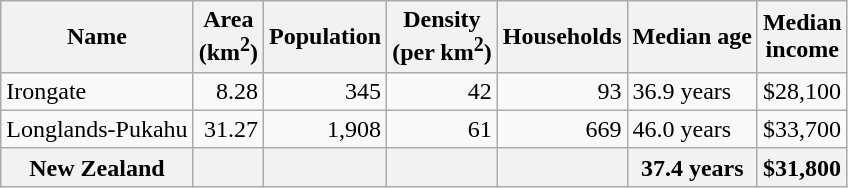<table class="wikitable">
<tr>
<th>Name</th>
<th>Area<br>(km<sup>2</sup>)</th>
<th>Population</th>
<th>Density<br>(per km<sup>2</sup>)</th>
<th>Households</th>
<th>Median age</th>
<th>Median<br>income</th>
</tr>
<tr>
<td>Irongate</td>
<td style="text-align:right;">8.28</td>
<td style="text-align:right;">345</td>
<td style="text-align:right;">42</td>
<td style="text-align:right;">93</td>
<td>36.9 years</td>
<td>$28,100</td>
</tr>
<tr>
<td>Longlands-Pukahu</td>
<td style="text-align:right;">31.27</td>
<td style="text-align:right;">1,908</td>
<td style="text-align:right;">61</td>
<td style="text-align:right;">669</td>
<td>46.0 years</td>
<td>$33,700</td>
</tr>
<tr>
<th>New Zealand</th>
<th></th>
<th></th>
<th></th>
<th></th>
<th>37.4 years</th>
<th style="text-align:left;">$31,800</th>
</tr>
</table>
